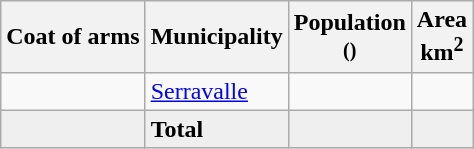<table class="wikitable">
<tr>
<th>Coat of arms</th>
<th>Municipality</th>
<th>Population<br><small>()</small></th>
<th>Area <br>km<sup>2</sup></th>
</tr>
<tr>
<td></td>
<td><a href='#'>Serravalle</a></td>
<td align="center"></td>
<td align="center"></td>
</tr>
<tr>
<td bgcolor="#EFEFEF"></td>
<td bgcolor="#EFEFEF"><strong>Total</strong></td>
<td bgcolor="#EFEFEF" align="center"></td>
<td bgcolor="#EFEFEF" align="center"><strong></strong></td>
</tr>
</table>
